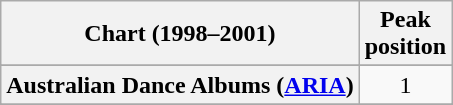<table class="wikitable sortable plainrowheaders" style="text-align:center">
<tr>
<th scope="col">Chart (1998–2001)</th>
<th scope="col">Peak<br> position</th>
</tr>
<tr>
</tr>
<tr>
<th scope="row">Australian Dance Albums (<a href='#'>ARIA</a>)</th>
<td>1</td>
</tr>
<tr>
</tr>
<tr>
</tr>
<tr>
</tr>
<tr>
</tr>
<tr>
</tr>
<tr>
</tr>
<tr>
</tr>
<tr>
</tr>
<tr>
</tr>
<tr>
</tr>
<tr>
</tr>
<tr>
</tr>
<tr>
</tr>
<tr>
</tr>
<tr>
</tr>
<tr>
</tr>
<tr>
</tr>
<tr>
</tr>
</table>
